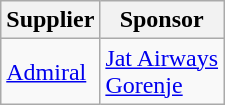<table class="wikitable">
<tr>
<th>Supplier</th>
<th>Sponsor</th>
</tr>
<tr>
<td> <a href='#'>Admiral</a></td>
<td> <a href='#'>Jat Airways</a><br> <a href='#'>Gorenje</a></td>
</tr>
</table>
